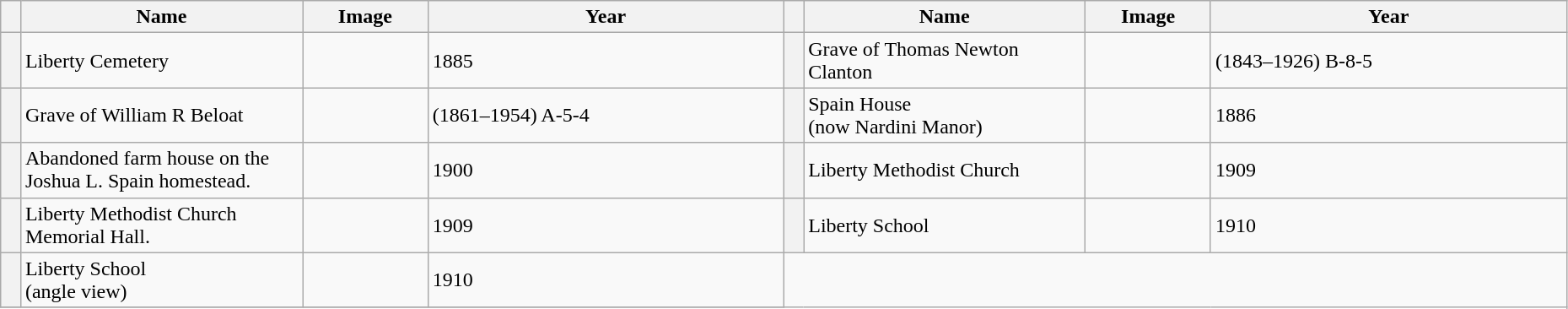<table class="wikitable sortable" style="width:98%">
<tr>
<th></th>
<th width = 18% >Name</th>
<th width = 8% class="unsortable" >Image</th>
<th>Year</th>
<th></th>
<th width = 18% >Name</th>
<th width = 8% class="unsortable" >Image</th>
<th>Year</th>
</tr>
<tr ->
<th></th>
<td>Liberty Cemetery</td>
<td></td>
<td>1885</td>
<th></th>
<td>Grave of Thomas Newton Clanton</td>
<td></td>
<td>(1843–1926) B-8-5</td>
</tr>
<tr ->
<th></th>
<td>Grave of William R Beloat</td>
<td></td>
<td>(1861–1954) A-5-4</td>
<th></th>
<td>Spain House<br> (now Nardini Manor)</td>
<td></td>
<td>1886</td>
</tr>
<tr ->
<th></th>
<td>Abandoned farm house on the Joshua L. Spain homestead.</td>
<td></td>
<td>1900</td>
<th></th>
<td>Liberty Methodist Church</td>
<td></td>
<td>1909</td>
</tr>
<tr ->
<th></th>
<td>Liberty Methodist Church Memorial Hall.</td>
<td></td>
<td>1909</td>
<th></th>
<td>Liberty School</td>
<td></td>
<td>1910</td>
</tr>
<tr ->
<th></th>
<td>Liberty School<br>(angle view)</td>
<td></td>
<td>1910</td>
</tr>
<tr ->
</tr>
</table>
